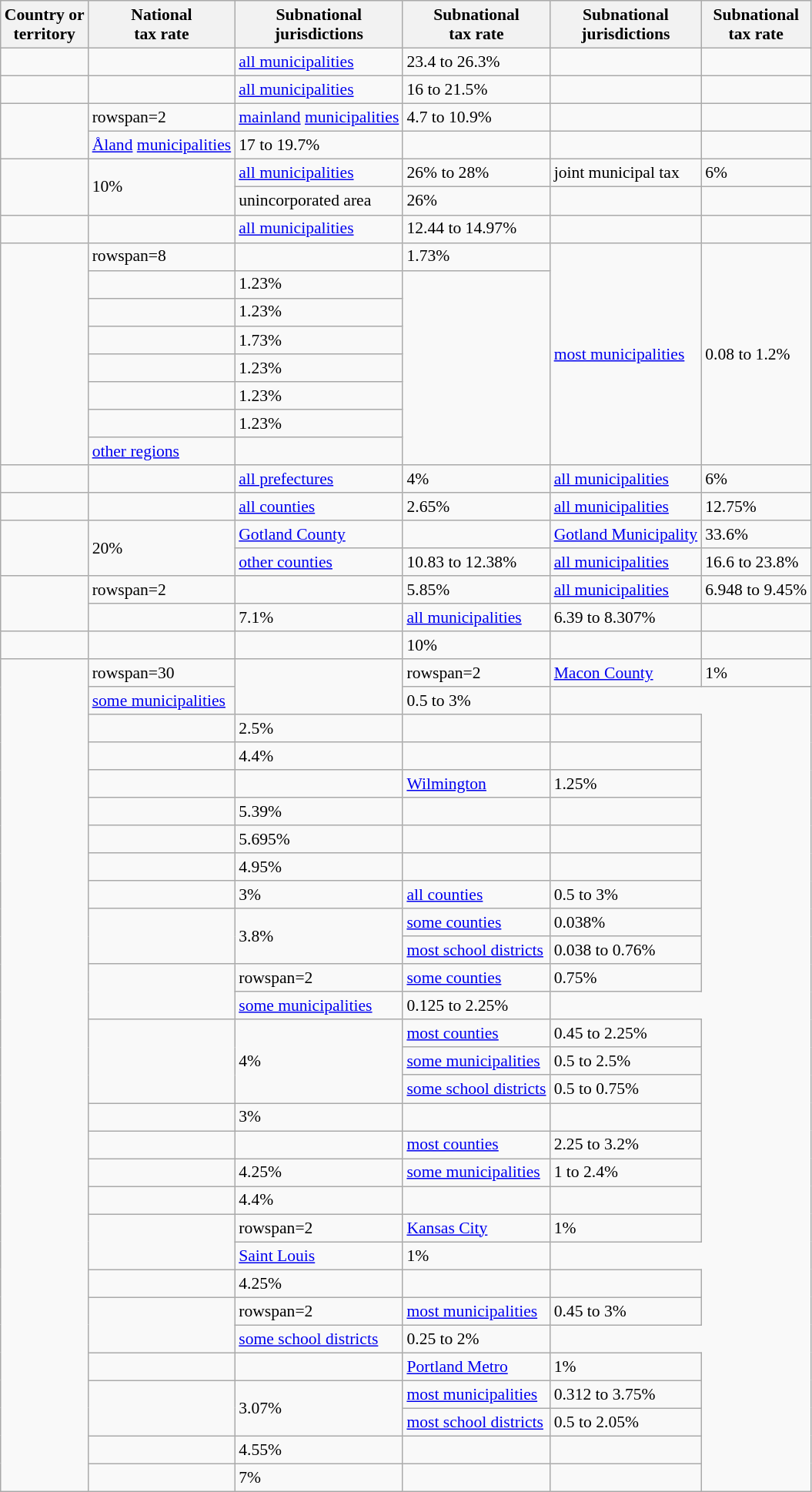<table class="wikitable sortable nowrap" style="font-size:90%; line-height:1.2">
<tr>
<th>Country or<br>territory</th>
<th>National<br>tax rate</th>
<th>Subnational<br>jurisdictions</th>
<th>Subnational<br>tax rate</th>
<th>Subnational<br>jurisdictions</th>
<th>Subnational<br>tax rate</th>
</tr>
<tr>
<td></td>
<td></td>
<td><a href='#'>all municipalities</a></td>
<td>23.4 to 26.3%</td>
<td></td>
<td></td>
</tr>
<tr>
<td></td>
<td></td>
<td><a href='#'>all municipalities</a></td>
<td>16 to 21.5%</td>
<td></td>
<td></td>
</tr>
<tr>
<td rowspan=2></td>
<td>rowspan=2 </td>
<td><a href='#'>mainland</a> <a href='#'>municipalities</a></td>
<td>4.7 to 10.9%</td>
<td></td>
<td></td>
</tr>
<tr>
<td><a href='#'>Åland</a> <a href='#'>municipalities</a></td>
<td>17 to 19.7%</td>
<td></td>
<td></td>
</tr>
<tr>
<td rowspan=2></td>
<td rowspan=2>10%</td>
<td><a href='#'>all municipalities</a></td>
<td>26% to 28%</td>
<td>joint municipal tax</td>
<td>6%</td>
</tr>
<tr>
<td>unincorporated area</td>
<td>26%</td>
<td></td>
<td></td>
</tr>
<tr>
<td></td>
<td></td>
<td><a href='#'>all municipalities</a></td>
<td>12.44 to 14.97%</td>
<td></td>
<td></td>
</tr>
<tr>
<td rowspan=8></td>
<td>rowspan=8 </td>
<td></td>
<td>1.73%</td>
<td rowspan=8><a href='#'>most municipalities</a></td>
<td rowspan=8>0.08 to 1.2%</td>
</tr>
<tr>
<td></td>
<td>1.23%</td>
</tr>
<tr>
<td></td>
<td>1.23%</td>
</tr>
<tr>
<td></td>
<td>1.73%</td>
</tr>
<tr>
<td></td>
<td>1.23%</td>
</tr>
<tr>
<td></td>
<td>1.23%</td>
</tr>
<tr>
<td></td>
<td>1.23%</td>
</tr>
<tr>
<td><a href='#'>other regions</a></td>
<td></td>
</tr>
<tr>
<td></td>
<td></td>
<td><a href='#'>all prefectures</a></td>
<td>4%</td>
<td><a href='#'>all municipalities</a></td>
<td>6%</td>
</tr>
<tr>
<td></td>
<td></td>
<td><a href='#'>all counties</a></td>
<td>2.65%</td>
<td><a href='#'>all municipalities</a></td>
<td>12.75%</td>
</tr>
<tr>
<td rowspan=2></td>
<td rowspan=2>20%</td>
<td> <a href='#'>Gotland County</a></td>
<td></td>
<td><a href='#'>Gotland Municipality</a></td>
<td>33.6%</td>
</tr>
<tr>
<td><a href='#'>other counties</a></td>
<td>10.83 to 12.38%</td>
<td><a href='#'>all municipalities</a></td>
<td>16.6 to 23.8%</td>
</tr>
<tr>
<td rowspan=2></td>
<td>rowspan=2 </td>
<td></td>
<td>5.85%</td>
<td><a href='#'>all municipalities</a></td>
<td>6.948 to 9.45%</td>
</tr>
<tr>
<td></td>
<td>7.1%</td>
<td><a href='#'>all municipalities</a></td>
<td>6.39 to 8.307%</td>
</tr>
<tr>
<td></td>
<td></td>
<td></td>
<td>10%</td>
<td></td>
<td></td>
</tr>
<tr>
<td rowspan=30></td>
<td>rowspan=30 </td>
<td rowspan=2></td>
<td>rowspan=2 </td>
<td><a href='#'>Macon County</a></td>
<td>1%</td>
</tr>
<tr>
<td><a href='#'>some municipalities</a></td>
<td>0.5 to 3%</td>
</tr>
<tr>
<td></td>
<td>2.5%</td>
<td></td>
<td></td>
</tr>
<tr>
<td></td>
<td>4.4%</td>
<td></td>
<td></td>
</tr>
<tr>
<td></td>
<td></td>
<td><a href='#'>Wilmington</a></td>
<td>1.25%</td>
</tr>
<tr>
<td></td>
<td>5.39%</td>
<td></td>
<td></td>
</tr>
<tr>
<td></td>
<td>5.695%</td>
<td></td>
<td></td>
</tr>
<tr>
<td></td>
<td>4.95%</td>
<td></td>
<td></td>
</tr>
<tr>
<td></td>
<td>3%</td>
<td><a href='#'>all counties</a></td>
<td>0.5 to 3%</td>
</tr>
<tr>
<td rowspan=2></td>
<td rowspan=2>3.8%</td>
<td><a href='#'>some counties</a></td>
<td>0.038%</td>
</tr>
<tr>
<td><a href='#'>most school districts</a></td>
<td>0.038 to 0.76%</td>
</tr>
<tr>
<td rowspan=2></td>
<td>rowspan=2 </td>
<td><a href='#'>some counties</a></td>
<td>0.75%</td>
</tr>
<tr>
<td><a href='#'>some municipalities</a></td>
<td>0.125 to 2.25%</td>
</tr>
<tr>
<td rowspan=3></td>
<td rowspan=3>4%</td>
<td><a href='#'>most counties</a></td>
<td>0.45 to 2.25%</td>
</tr>
<tr>
<td><a href='#'>some municipalities</a></td>
<td>0.5 to 2.5%</td>
</tr>
<tr>
<td><a href='#'>some school districts</a></td>
<td>0.5 to 0.75%</td>
</tr>
<tr>
<td></td>
<td>3%</td>
<td></td>
<td></td>
</tr>
<tr>
<td></td>
<td></td>
<td><a href='#'>most counties</a></td>
<td>2.25 to 3.2%</td>
</tr>
<tr>
<td></td>
<td>4.25%</td>
<td><a href='#'>some municipalities</a></td>
<td>1 to 2.4%</td>
</tr>
<tr>
<td></td>
<td>4.4%</td>
<td></td>
<td></td>
</tr>
<tr>
<td rowspan=2></td>
<td>rowspan=2 </td>
<td><a href='#'>Kansas City</a></td>
<td>1%</td>
</tr>
<tr>
<td><a href='#'>Saint Louis</a></td>
<td>1%</td>
</tr>
<tr>
<td></td>
<td>4.25%</td>
<td></td>
<td></td>
</tr>
<tr>
<td rowspan=2></td>
<td>rowspan=2 </td>
<td><a href='#'>most municipalities</a></td>
<td>0.45 to 3%</td>
</tr>
<tr>
<td><a href='#'>some school districts</a></td>
<td>0.25 to 2%</td>
</tr>
<tr>
<td></td>
<td></td>
<td><a href='#'>Portland Metro</a></td>
<td>1%</td>
</tr>
<tr>
<td rowspan=2></td>
<td rowspan=2>3.07%</td>
<td><a href='#'>most municipalities</a></td>
<td>0.312 to 3.75%</td>
</tr>
<tr>
<td><a href='#'>most school districts</a></td>
<td>0.5 to 2.05%</td>
</tr>
<tr>
<td></td>
<td>4.55%</td>
<td></td>
<td></td>
</tr>
<tr>
<td></td>
<td>7%</td>
<td></td>
<td></td>
</tr>
</table>
